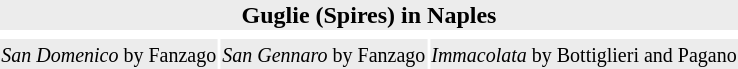<table align=center>
<tr>
<th colspan="3" style="background:#ECECEC; "><strong>Guglie (Spires) in Naples</strong></th>
</tr>
<tr>
<td></td>
<td></td>
<td></td>
</tr>
<tr>
<td style="background:#ECECEC; "><small><em>San Domenico</em> by Fanzago<br></small></td>
<td style="background:#ECECEC;"><small><em>San Gennaro</em> by Fanzago<br></small></td>
<td style="background:#ECECEC; "><small><em>Immacolata</em> by Bottiglieri and Pagano<br></small></td>
</tr>
</table>
